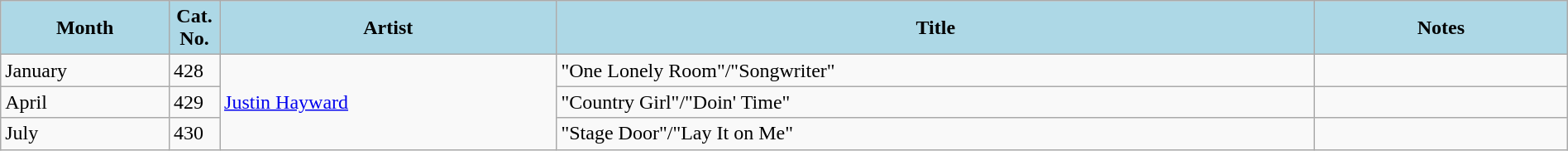<table class="wikitable" style="width:100%;">
<tr>
<th style="background:LightBlue; color:Black; font-weight:bold; text-align:center; width:10%;">Month</th>
<th style="background:LightBlue; color:Black; font-weight:bold; text-align:center; width:3%;">Cat.<br>No.</th>
<th style="background:LightBlue; color:Black; font-weight:bold; text-align:center; width:20%;">Artist</th>
<th style="background:LightBlue; color:Black; font-weight:bold; text-align:center; width:45%;">Title</th>
<th style="background:LightBlue; color:Black; font-weight:bold; text-align:center; width:15%;">Notes</th>
</tr>
<tr>
<td>January</td>
<td>428</td>
<td rowspan = "3"><a href='#'>Justin Hayward</a></td>
<td>"One Lonely Room"/"Songwriter"</td>
<td></td>
</tr>
<tr>
<td>April</td>
<td>429</td>
<td>"Country Girl"/"Doin' Time"</td>
<td></td>
</tr>
<tr>
<td>July</td>
<td>430</td>
<td>"Stage Door"/"Lay It on Me"</td>
</tr>
</table>
